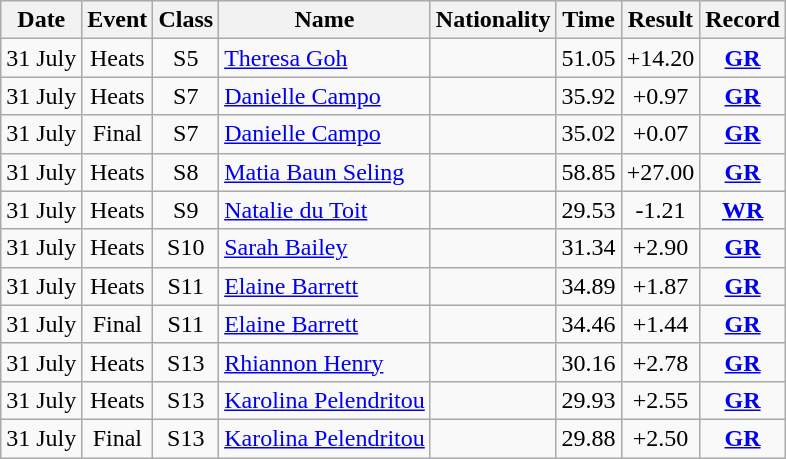<table class=wikitable style=text-align:center>
<tr>
<th>Date</th>
<th>Event</th>
<th>Class</th>
<th>Name</th>
<th>Nationality</th>
<th>Time</th>
<th>Result</th>
<th>Record</th>
</tr>
<tr>
<td>31 July</td>
<td>Heats</td>
<td>S5</td>
<td align=left><a href='#'>Theresa Goh</a></td>
<td align=left></td>
<td>51.05</td>
<td>+14.20</td>
<td><strong> <a href='#'>GR</a></strong></td>
</tr>
<tr>
<td>31 July</td>
<td>Heats</td>
<td>S7</td>
<td align=left><a href='#'>Danielle Campo</a></td>
<td align=left></td>
<td>35.92</td>
<td>+0.97</td>
<td><strong> <a href='#'>GR</a></strong></td>
</tr>
<tr>
<td>31 July</td>
<td>Final</td>
<td>S7</td>
<td align=left><a href='#'>Danielle Campo</a></td>
<td align=left></td>
<td>35.02</td>
<td>+0.07</td>
<td><strong> <a href='#'>GR</a></strong></td>
</tr>
<tr>
<td>31 July</td>
<td>Heats</td>
<td>S8</td>
<td align=left><a href='#'>Matia Baun Seling</a></td>
<td align=left></td>
<td>58.85</td>
<td>+27.00</td>
<td><strong> <a href='#'>GR</a></strong></td>
</tr>
<tr>
<td>31 July</td>
<td>Heats</td>
<td>S9</td>
<td align=left><a href='#'>Natalie du Toit</a></td>
<td align=left></td>
<td>29.53</td>
<td>-1.21</td>
<td><strong> <a href='#'>WR</a></strong></td>
</tr>
<tr>
<td>31 July</td>
<td>Heats</td>
<td>S10</td>
<td align=left><a href='#'>Sarah Bailey</a></td>
<td align=left></td>
<td>31.34</td>
<td>+2.90</td>
<td><strong> <a href='#'>GR</a></strong></td>
</tr>
<tr>
<td>31 July</td>
<td>Heats</td>
<td>S11</td>
<td align=left><a href='#'>Elaine Barrett</a></td>
<td align=left></td>
<td>34.89</td>
<td>+1.87</td>
<td><strong> <a href='#'>GR</a></strong></td>
</tr>
<tr>
<td>31 July</td>
<td>Final</td>
<td>S11</td>
<td align=left><a href='#'>Elaine Barrett</a></td>
<td align=left></td>
<td>34.46</td>
<td>+1.44</td>
<td><strong> <a href='#'>GR</a></strong></td>
</tr>
<tr>
<td>31 July</td>
<td>Heats</td>
<td>S13</td>
<td align=left><a href='#'>Rhiannon Henry</a></td>
<td align=left></td>
<td>30.16</td>
<td>+2.78</td>
<td><strong> <a href='#'>GR</a></strong></td>
</tr>
<tr>
<td>31 July</td>
<td>Heats</td>
<td>S13</td>
<td align=left><a href='#'>Karolina Pelendritou</a></td>
<td align=left></td>
<td>29.93</td>
<td>+2.55</td>
<td><strong> <a href='#'>GR</a></strong></td>
</tr>
<tr>
<td>31 July</td>
<td>Final</td>
<td>S13</td>
<td align=left><a href='#'>Karolina Pelendritou</a></td>
<td align=left></td>
<td>29.88</td>
<td>+2.50</td>
<td><strong> <a href='#'>GR</a></strong></td>
</tr>
</table>
